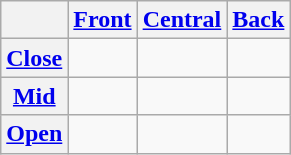<table class="wikitable" style="text-align:center">
<tr>
<th></th>
<th><a href='#'>Front</a></th>
<th><a href='#'>Central</a></th>
<th><a href='#'>Back</a></th>
</tr>
<tr align="center">
<th><a href='#'>Close</a></th>
<td></td>
<td></td>
<td></td>
</tr>
<tr>
<th><a href='#'>Mid</a></th>
<td></td>
<td></td>
<td></td>
</tr>
<tr align="center">
<th><a href='#'>Open</a></th>
<td></td>
<td></td>
<td></td>
</tr>
</table>
